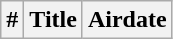<table class="wikitable plainrowheaders">
<tr>
<th>#</th>
<th>Title</th>
<th>Airdate<br>




</th>
</tr>
</table>
